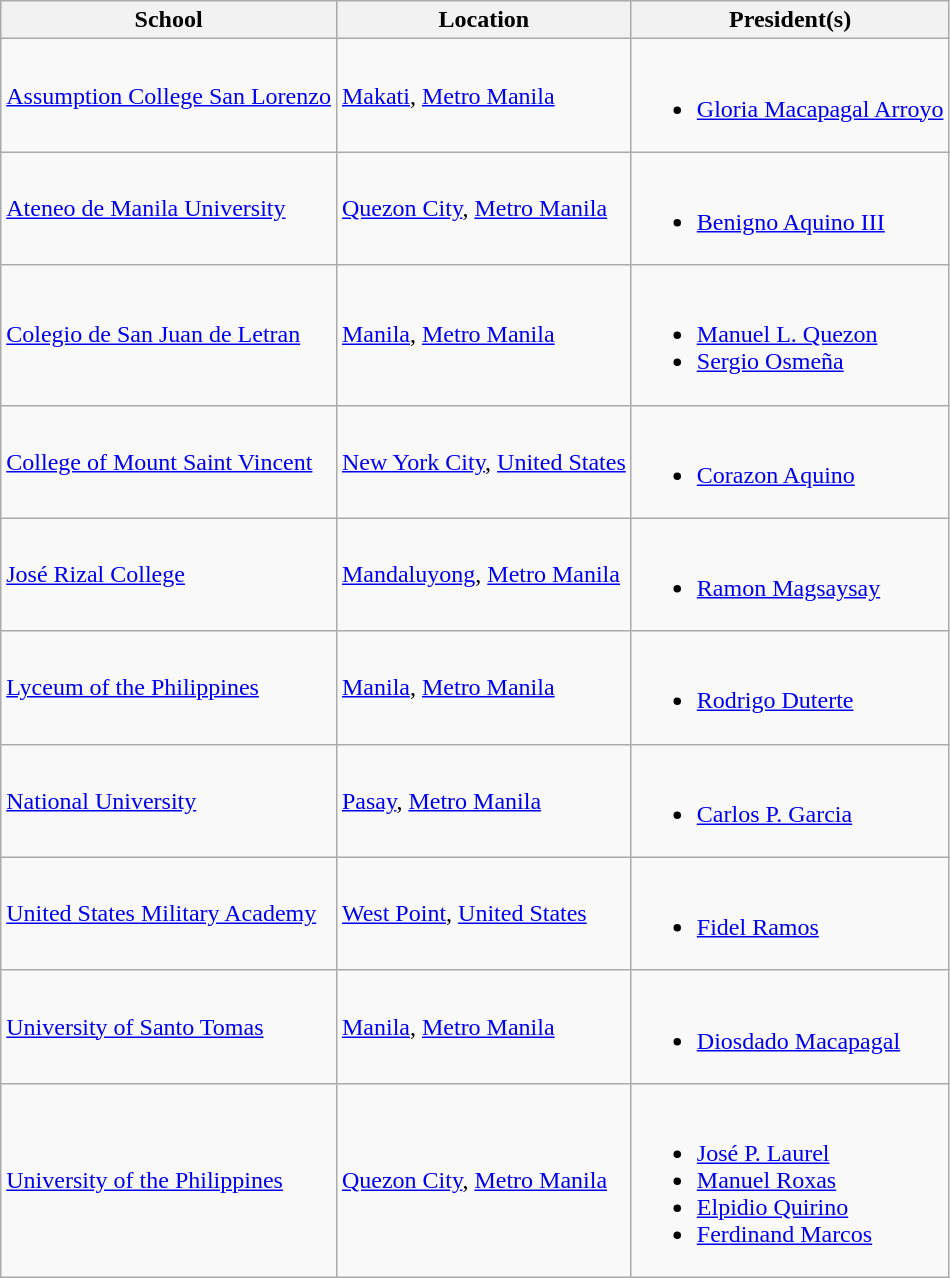<table class="wikitable">
<tr>
<th>School</th>
<th>Location</th>
<th>President(s)</th>
</tr>
<tr>
<td nowrap><a href='#'>Assumption College San Lorenzo</a></td>
<td><a href='#'>Makati</a>, <a href='#'>Metro Manila</a></td>
<td><br><ul><li><a href='#'>Gloria Macapagal Arroyo</a></li></ul></td>
</tr>
<tr>
<td nowrap><a href='#'>Ateneo de Manila University</a></td>
<td><a href='#'>Quezon City</a>, <a href='#'>Metro Manila</a></td>
<td><br><ul><li><a href='#'>Benigno Aquino III</a></li></ul></td>
</tr>
<tr>
<td nowrap><a href='#'>Colegio de San Juan de Letran</a></td>
<td><a href='#'>Manila</a>, <a href='#'>Metro Manila</a></td>
<td><br><ul><li><a href='#'>Manuel L. Quezon</a></li><li><a href='#'>Sergio Osmeña</a></li></ul></td>
</tr>
<tr>
<td nowrap><a href='#'>College of Mount Saint Vincent</a></td>
<td><a href='#'>New York City</a>, <a href='#'>United States</a></td>
<td><br><ul><li><a href='#'>Corazon Aquino</a></li></ul></td>
</tr>
<tr>
<td nowrap><a href='#'>José Rizal College</a></td>
<td><a href='#'>Mandaluyong</a>, <a href='#'>Metro Manila</a></td>
<td><br><ul><li><a href='#'>Ramon Magsaysay</a></li></ul></td>
</tr>
<tr>
<td nowrap><a href='#'>Lyceum of the Philippines</a></td>
<td><a href='#'>Manila</a>, <a href='#'>Metro Manila</a></td>
<td><br><ul><li><a href='#'>Rodrigo Duterte</a></li></ul></td>
</tr>
<tr>
<td nowrap><a href='#'>National University</a></td>
<td><a href='#'>Pasay</a>, <a href='#'>Metro Manila</a></td>
<td><br><ul><li><a href='#'>Carlos P. Garcia</a></li></ul></td>
</tr>
<tr>
<td nowrap><a href='#'>United States Military Academy</a></td>
<td><a href='#'>West Point</a>, <a href='#'>United States</a></td>
<td><br><ul><li><a href='#'>Fidel Ramos</a></li></ul></td>
</tr>
<tr>
<td nowrap><a href='#'>University of Santo Tomas</a></td>
<td><a href='#'>Manila</a>, <a href='#'>Metro Manila</a></td>
<td><br><ul><li><a href='#'>Diosdado Macapagal</a></li></ul></td>
</tr>
<tr>
<td nowrap><a href='#'>University of the Philippines</a></td>
<td><a href='#'>Quezon City</a>, <a href='#'>Metro Manila</a></td>
<td><br><ul><li><a href='#'>José P. Laurel</a></li><li><a href='#'>Manuel Roxas</a></li><li><a href='#'>Elpidio Quirino</a></li><li><a href='#'>Ferdinand Marcos</a></li></ul></td>
</tr>
</table>
